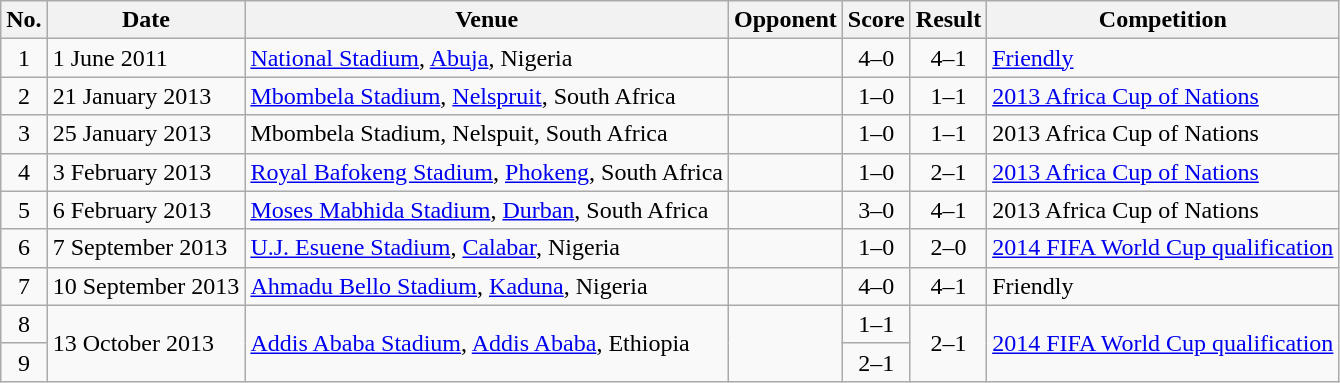<table class="wikitable sortable">
<tr>
<th scope="col">No.</th>
<th scope="col">Date</th>
<th scope="col">Venue</th>
<th scope="col">Opponent</th>
<th scope="col">Score</th>
<th scope="col">Result</th>
<th scope="col">Competition</th>
</tr>
<tr>
<td style="text-align:center">1</td>
<td>1 June 2011</td>
<td><a href='#'>National Stadium</a>, <a href='#'>Abuja</a>, Nigeria</td>
<td></td>
<td style="text-align:center">4–0</td>
<td style="text-align:center">4–1</td>
<td><a href='#'>Friendly</a></td>
</tr>
<tr>
<td style="text-align:center">2</td>
<td>21 January 2013</td>
<td><a href='#'>Mbombela Stadium</a>, <a href='#'>Nelspruit</a>, South Africa</td>
<td></td>
<td style="text-align:center">1–0</td>
<td style="text-align:center">1–1</td>
<td><a href='#'>2013 Africa Cup of Nations</a></td>
</tr>
<tr>
<td style="text-align:center">3</td>
<td>25 January 2013</td>
<td>Mbombela Stadium, Nelspuit, South Africa</td>
<td></td>
<td style="text-align:center">1–0</td>
<td style="text-align:center">1–1</td>
<td>2013 Africa Cup of Nations</td>
</tr>
<tr>
<td style="text-align:center">4</td>
<td>3 February 2013</td>
<td><a href='#'>Royal Bafokeng Stadium</a>, <a href='#'>Phokeng</a>, South Africa</td>
<td></td>
<td style="text-align:center">1–0</td>
<td style="text-align:center">2–1</td>
<td><a href='#'>2013 Africa Cup of Nations</a></td>
</tr>
<tr>
<td style="text-align:center">5</td>
<td>6 February 2013</td>
<td><a href='#'>Moses Mabhida Stadium</a>, <a href='#'>Durban</a>, South Africa</td>
<td></td>
<td style="text-align:center">3–0</td>
<td style="text-align:center">4–1</td>
<td>2013 Africa Cup of Nations</td>
</tr>
<tr>
<td style="text-align:center">6</td>
<td>7 September 2013</td>
<td><a href='#'>U.J. Esuene Stadium</a>, <a href='#'>Calabar</a>, Nigeria</td>
<td></td>
<td style="text-align:center">1–0</td>
<td style="text-align:center">2–0</td>
<td><a href='#'>2014 FIFA World Cup qualification</a></td>
</tr>
<tr>
<td style="text-align:center">7</td>
<td>10 September 2013</td>
<td><a href='#'>Ahmadu Bello Stadium</a>, <a href='#'>Kaduna</a>, Nigeria</td>
<td></td>
<td style="text-align:center">4–0</td>
<td style="text-align:center">4–1</td>
<td>Friendly</td>
</tr>
<tr>
<td style="text-align:center">8</td>
<td rowspan="2">13 October 2013</td>
<td rowspan="2"><a href='#'>Addis Ababa Stadium</a>, <a href='#'>Addis Ababa</a>, Ethiopia</td>
<td rowspan="2"></td>
<td style="text-align:center">1–1</td>
<td rowspan="2" style="text-align:center">2–1</td>
<td rowspan="2"><a href='#'>2014 FIFA World Cup qualification</a></td>
</tr>
<tr>
<td style="text-align:center">9</td>
<td style="text-align:center">2–1</td>
</tr>
</table>
